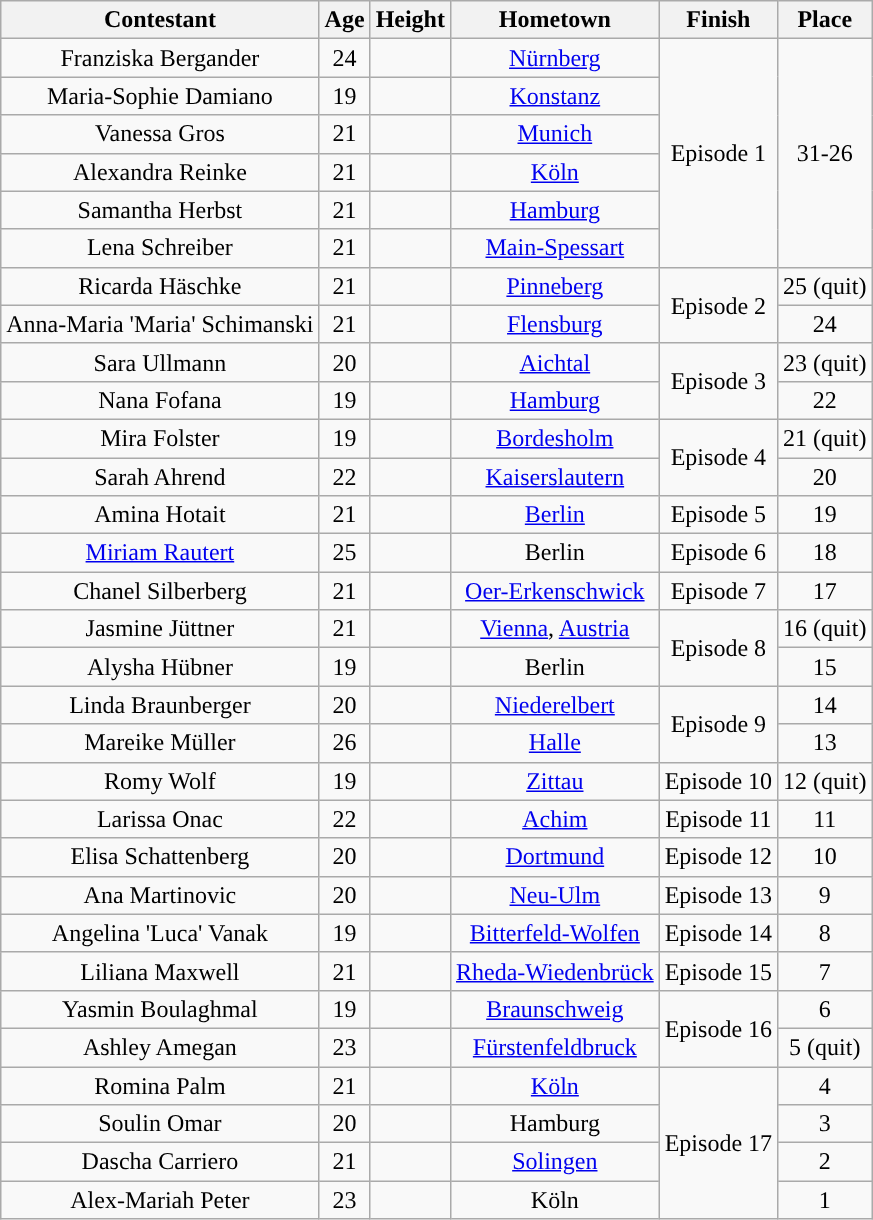<table class="wikitable sortable" style="text-align:center;">
<tr>
<th>Contestant</th>
<th>Age</th>
<th>Height</th>
<th>Hometown</th>
<th>Finish</th>
<th>Place</th>
</tr>
<tr>
<td>Franziska Bergander</td>
<td>24</td>
<td></td>
<td><a href='#'>Nürnberg</a></td>
<td rowspan="6">Episode 1</td>
<td rowspan="6">31-26</td>
</tr>
<tr>
<td>Maria-Sophie Damiano</td>
<td>19</td>
<td></td>
<td><a href='#'>Konstanz</a></td>
</tr>
<tr>
<td>Vanessa Gros</td>
<td>21</td>
<td></td>
<td><a href='#'>Munich</a></td>
</tr>
<tr>
<td>Alexandra Reinke</td>
<td>21</td>
<td></td>
<td><a href='#'>Köln</a></td>
</tr>
<tr>
<td>Samantha Herbst</td>
<td>21</td>
<td></td>
<td><a href='#'>Hamburg</a></td>
</tr>
<tr>
<td>Lena Schreiber</td>
<td>21</td>
<td></td>
<td><a href='#'>Main-Spessart</a></td>
</tr>
<tr>
<td>Ricarda Häschke</td>
<td>21</td>
<td></td>
<td><a href='#'>Pinneberg</a></td>
<td rowspan="2">Episode 2</td>
<td>25 (quit)</td>
</tr>
<tr>
<td>Anna-Maria 'Maria' Schimanski</td>
<td>21</td>
<td></td>
<td><a href='#'>Flensburg</a></td>
<td>24</td>
</tr>
<tr>
<td>Sara Ullmann</td>
<td>20</td>
<td></td>
<td><a href='#'>Aichtal</a></td>
<td rowspan="2">Episode 3</td>
<td>23 (quit)</td>
</tr>
<tr>
<td>Nana Fofana</td>
<td>19</td>
<td></td>
<td><a href='#'>Hamburg</a></td>
<td>22</td>
</tr>
<tr>
<td>Mira Folster</td>
<td>19</td>
<td></td>
<td><a href='#'>Bordesholm</a></td>
<td rowspan=2>Episode 4</td>
<td>21 (quit)</td>
</tr>
<tr>
<td>Sarah Ahrend</td>
<td>22</td>
<td></td>
<td><a href='#'>Kaiserslautern</a></td>
<td>20</td>
</tr>
<tr>
<td>Amina Hotait</td>
<td>21</td>
<td></td>
<td><a href='#'>Berlin</a></td>
<td>Episode 5</td>
<td>19</td>
</tr>
<tr>
<td><a href='#'>Miriam Rautert</a></td>
<td>25</td>
<td></td>
<td>Berlin</td>
<td>Episode 6</td>
<td>18</td>
</tr>
<tr>
<td>Chanel Silberberg</td>
<td>21</td>
<td></td>
<td><a href='#'>Oer-Erkenschwick</a></td>
<td>Episode 7</td>
<td>17</td>
</tr>
<tr>
<td>Jasmine Jüttner</td>
<td>21</td>
<td></td>
<td><a href='#'>Vienna</a>, <a href='#'>Austria</a></td>
<td rowspan="2">Episode 8</td>
<td>16 (quit)</td>
</tr>
<tr>
<td>Alysha Hübner</td>
<td>19</td>
<td></td>
<td>Berlin</td>
<td>15</td>
</tr>
<tr>
<td>Linda Braunberger</td>
<td>20</td>
<td></td>
<td><a href='#'>Niederelbert</a></td>
<td rowspan="2">Episode 9</td>
<td>14</td>
</tr>
<tr>
<td>Mareike Müller</td>
<td>26</td>
<td></td>
<td><a href='#'>Halle</a></td>
<td>13</td>
</tr>
<tr>
<td>Romy Wolf</td>
<td>19</td>
<td></td>
<td><a href='#'>Zittau</a></td>
<td>Episode 10</td>
<td>12 (quit)</td>
</tr>
<tr>
<td>Larissa Onac</td>
<td>22</td>
<td></td>
<td><a href='#'>Achim</a></td>
<td>Episode 11</td>
<td>11</td>
</tr>
<tr>
<td>Elisa Schattenberg</td>
<td>20</td>
<td></td>
<td><a href='#'>Dortmund</a></td>
<td>Episode 12</td>
<td>10</td>
</tr>
<tr>
<td>Ana Martinovic</td>
<td>20</td>
<td></td>
<td><a href='#'>Neu-Ulm</a></td>
<td>Episode 13</td>
<td>9</td>
</tr>
<tr>
<td>Angelina 'Luca' Vanak</td>
<td>19</td>
<td></td>
<td><a href='#'>Bitterfeld-Wolfen</a></td>
<td>Episode 14</td>
<td>8</td>
</tr>
<tr>
<td>Liliana Maxwell</td>
<td>21</td>
<td></td>
<td><a href='#'>Rheda-Wiedenbrück</a></td>
<td>Episode 15</td>
<td>7</td>
</tr>
<tr>
<td>Yasmin Boulaghmal</td>
<td>19</td>
<td></td>
<td><a href='#'>Braunschweig</a></td>
<td rowspan="2">Episode 16</td>
<td>6</td>
</tr>
<tr>
<td>Ashley Amegan</td>
<td>23</td>
<td></td>
<td><a href='#'>Fürstenfeldbruck</a></td>
<td>5 (quit)</td>
</tr>
<tr>
<td>Romina Palm</td>
<td>21</td>
<td></td>
<td><a href='#'>Köln</a></td>
<td rowspan="4">Episode 17</td>
<td>4</td>
</tr>
<tr>
<td>Soulin Omar</td>
<td>20</td>
<td></td>
<td>Hamburg</td>
<td>3</td>
</tr>
<tr>
<td>Dascha Carriero</td>
<td>21</td>
<td></td>
<td><a href='#'>Solingen</a></td>
<td>2</td>
</tr>
<tr>
<td>Alex-Mariah Peter</td>
<td>23</td>
<td></td>
<td>Köln</td>
<td>1</td>
</tr>
</table>
